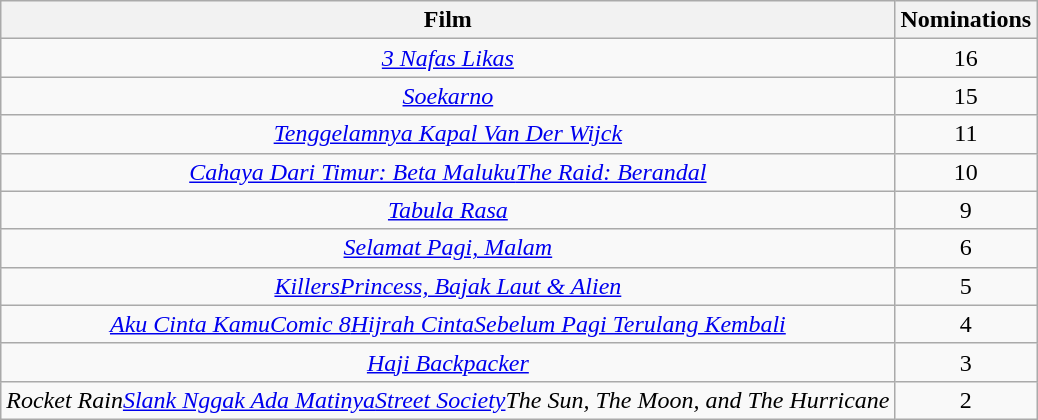<table style="text-align: center" class="wikitable sortable">
<tr>
<th>Film</th>
<th>Nominations</th>
</tr>
<tr>
<td><em><a href='#'>3 Nafas Likas</a></em></td>
<td>16</td>
</tr>
<tr>
<td><em><a href='#'>Soekarno</a></em></td>
<td>15</td>
</tr>
<tr>
<td><em><a href='#'>Tenggelamnya Kapal Van Der Wijck</a></em></td>
<td>11</td>
</tr>
<tr>
<td><em><a href='#'>Cahaya Dari Timur: Beta Maluku</a></em><em><a href='#'>The Raid: Berandal</a></em></td>
<td>10</td>
</tr>
<tr>
<td><em><a href='#'>Tabula Rasa</a></em></td>
<td>9</td>
</tr>
<tr>
<td><em><a href='#'>Selamat Pagi, Malam</a></em></td>
<td>6</td>
</tr>
<tr>
<td><em><a href='#'>Killers</a></em><em><a href='#'>Princess, Bajak Laut & Alien</a></em></td>
<td>5</td>
</tr>
<tr>
<td><em><a href='#'>Aku Cinta Kamu</a></em><em><a href='#'>Comic 8</a></em><em><a href='#'>Hijrah Cinta</a></em><em><a href='#'>Sebelum Pagi Terulang Kembali</a></em></td>
<td>4</td>
</tr>
<tr>
<td><em><a href='#'>Haji Backpacker</a></em></td>
<td>3</td>
</tr>
<tr>
<td><em>Rocket Rain</em><em><a href='#'>Slank Nggak Ada Matinya</a></em><em><a href='#'>Street Society</a></em><em>The Sun, The Moon, and The Hurricane</em></td>
<td>2</td>
</tr>
</table>
